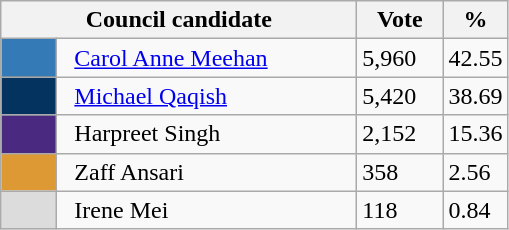<table class="wikitable">
<tr>
<th bgcolor="#DDDDFF" width="230px" colspan="2">Council candidate</th>
<th bgcolor="#DDDDFF" width="50px">Vote</th>
<th bgcolor="#DDDDFF" width="30px">%</th>
</tr>
<tr>
<td bgcolor=#337AB7 width="30px"> </td>
<td>  <a href='#'>Carol Anne Meehan</a></td>
<td>5,960</td>
<td>42.55</td>
</tr>
<tr>
<td bgcolor=#053360 width="30px"> </td>
<td>  <a href='#'>Michael Qaqish</a></td>
<td>5,420</td>
<td>38.69</td>
</tr>
<tr>
<td bgcolor=#492A80 width="30px"> </td>
<td>  Harpreet Singh</td>
<td>2,152</td>
<td>15.36</td>
</tr>
<tr>
<td bgcolor=#DD9933 width="30px"> </td>
<td>  Zaff Ansari</td>
<td>358</td>
<td>2.56</td>
</tr>
<tr>
<td bgcolor=#DCDCDC width="30px"> </td>
<td>  Irene Mei</td>
<td>118</td>
<td>0.84</td>
</tr>
</table>
